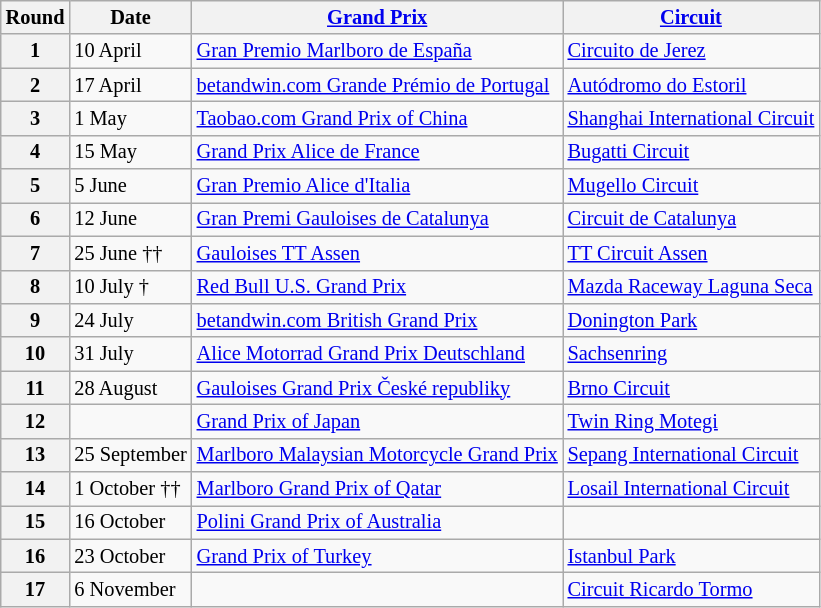<table class="wikitable" style="font-size: 85%">
<tr>
<th>Round</th>
<th>Date</th>
<th><a href='#'>Grand Prix</a></th>
<th><a href='#'>Circuit</a></th>
</tr>
<tr>
<th>1</th>
<td>10 April</td>
<td> <a href='#'>Gran Premio Marlboro de España</a></td>
<td><a href='#'>Circuito de Jerez</a></td>
</tr>
<tr>
<th>2</th>
<td>17 April</td>
<td> <a href='#'>betandwin.com Grande Prémio de Portugal</a></td>
<td><a href='#'>Autódromo do Estoril</a></td>
</tr>
<tr>
<th>3</th>
<td>1 May</td>
<td> <a href='#'>Taobao.com Grand Prix of China</a></td>
<td><a href='#'>Shanghai International Circuit</a></td>
</tr>
<tr>
<th>4</th>
<td>15 May</td>
<td> <a href='#'>Grand Prix Alice de France</a></td>
<td><a href='#'>Bugatti Circuit</a></td>
</tr>
<tr>
<th>5</th>
<td>5 June</td>
<td> <a href='#'>Gran Premio Alice d'Italia</a></td>
<td><a href='#'>Mugello Circuit</a></td>
</tr>
<tr>
<th>6</th>
<td>12 June</td>
<td> <a href='#'>Gran Premi Gauloises de Catalunya</a></td>
<td><a href='#'>Circuit de Catalunya</a></td>
</tr>
<tr>
<th>7</th>
<td>25 June ††</td>
<td> <a href='#'>Gauloises TT Assen</a></td>
<td><a href='#'>TT Circuit Assen</a></td>
</tr>
<tr>
<th>8</th>
<td>10 July †</td>
<td> <a href='#'>Red Bull U.S. Grand Prix</a></td>
<td><a href='#'>Mazda Raceway Laguna Seca</a></td>
</tr>
<tr>
<th>9</th>
<td>24 July</td>
<td> <a href='#'>betandwin.com British Grand Prix</a></td>
<td><a href='#'>Donington Park</a></td>
</tr>
<tr>
<th>10</th>
<td>31 July</td>
<td> <a href='#'>Alice Motorrad Grand Prix Deutschland</a></td>
<td><a href='#'>Sachsenring</a></td>
</tr>
<tr>
<th>11</th>
<td>28 August</td>
<td> <a href='#'>Gauloises Grand Prix České republiky</a></td>
<td><a href='#'>Brno Circuit</a></td>
</tr>
<tr>
<th>12</th>
<td></td>
<td> <a href='#'>Grand Prix of Japan</a></td>
<td><a href='#'>Twin Ring Motegi</a></td>
</tr>
<tr>
<th>13</th>
<td>25 September</td>
<td> <a href='#'>Marlboro Malaysian Motorcycle Grand Prix</a></td>
<td><a href='#'>Sepang International Circuit</a></td>
</tr>
<tr>
<th>14</th>
<td>1 October ††</td>
<td> <a href='#'>Marlboro Grand Prix of Qatar</a></td>
<td><a href='#'>Losail International Circuit</a></td>
</tr>
<tr>
<th>15</th>
<td>16 October</td>
<td> <a href='#'>Polini Grand Prix of Australia</a></td>
<td></td>
</tr>
<tr>
<th>16</th>
<td>23 October</td>
<td> <a href='#'>Grand Prix of Turkey</a></td>
<td><a href='#'>Istanbul Park</a></td>
</tr>
<tr>
<th>17</th>
<td>6 November</td>
<td></td>
<td><a href='#'>Circuit Ricardo Tormo</a></td>
</tr>
</table>
